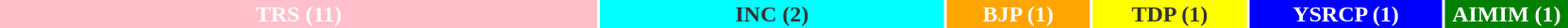<table style="width:88%; text-align:center;">
<tr style="color:white;">
<td style="background:pink; width:26.1%;"><strong>TRS (11)</strong></td>
<td style="background:aqua; color:#333; width:15%;"><strong>INC (2)</strong></td>
<td style="background:orange; width:6.26%;"><strong>BJP (1)</strong></td>
<td style="background:yellow;color: #333; width:6.74%;"><strong>TDP (1)</strong></td>
<td style="background:blue; width:8.4%;"><strong>YSRCP (1)</strong></td>
<td style="background:green; width:5.4%;"><strong>AIMIM (1)</strong></td>
</tr>
<tr>
</tr>
</table>
